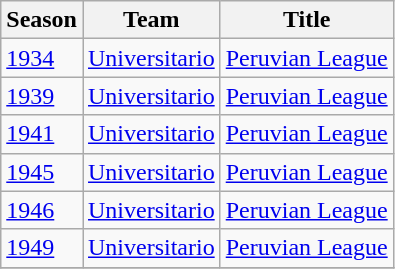<table class="wikitable">
<tr>
<th>Season</th>
<th>Team</th>
<th>Title</th>
</tr>
<tr>
<td><a href='#'>1934</a></td>
<td><a href='#'>Universitario</a></td>
<td><a href='#'>Peruvian League</a></td>
</tr>
<tr>
<td><a href='#'>1939</a></td>
<td><a href='#'>Universitario</a></td>
<td><a href='#'>Peruvian League</a></td>
</tr>
<tr>
<td><a href='#'>1941</a></td>
<td><a href='#'>Universitario</a></td>
<td><a href='#'>Peruvian League</a></td>
</tr>
<tr>
<td><a href='#'>1945</a></td>
<td><a href='#'>Universitario</a></td>
<td><a href='#'>Peruvian League</a></td>
</tr>
<tr>
<td><a href='#'>1946</a></td>
<td><a href='#'>Universitario</a></td>
<td><a href='#'>Peruvian League</a></td>
</tr>
<tr>
<td><a href='#'>1949</a></td>
<td><a href='#'>Universitario</a></td>
<td><a href='#'>Peruvian League</a></td>
</tr>
<tr>
</tr>
</table>
